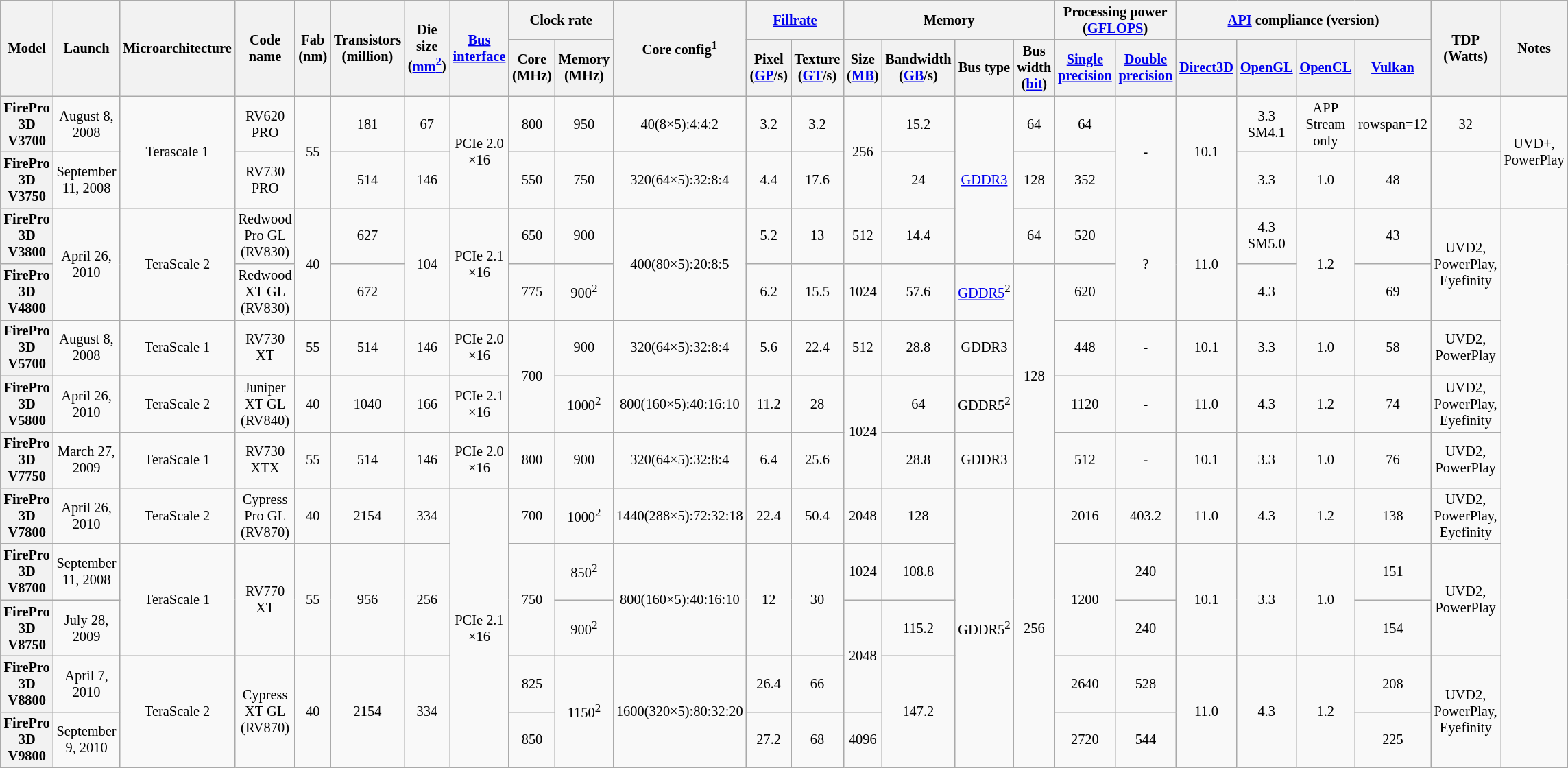<table class="mw-datatable wikitable sortable sort-under" style="font-size:85%; text-align:center;">
<tr>
<th rowspan="2" style="width:12em">Model</th>
<th rowspan="2">Launch</th>
<th rowspan="2">Microarchitecture</th>
<th rowspan="2">Code name</th>
<th rowspan="2">Fab (nm)</th>
<th rowspan="2">Transistors (million)</th>
<th rowspan="2">Die size (<a href='#'>mm<sup>2</sup></a>)</th>
<th rowspan="2"><a href='#'>Bus interface</a></th>
<th colspan="2">Clock rate</th>
<th rowspan="2">Core config<sup>1</sup></th>
<th colspan="2"><a href='#'>Fillrate</a></th>
<th colspan="4">Memory</th>
<th colspan="2">Processing power<br>(<a href='#'>GFLOPS</a>)</th>
<th colspan="4"><a href='#'>API</a> compliance (version)</th>
<th rowspan="2">TDP (Watts)</th>
<th rowspan="2">Notes</th>
</tr>
<tr>
<th>Core (MHz)</th>
<th>Memory (MHz)</th>
<th>Pixel (<a href='#'>GP</a>/s)</th>
<th>Texture (<a href='#'>GT</a>/s)</th>
<th>Size (<a href='#'>MB</a>)</th>
<th>Bandwidth (<a href='#'>GB</a>/s)</th>
<th>Bus type</th>
<th>Bus width (<a href='#'>bit</a>)</th>
<th><a href='#'>Single precision</a></th>
<th><a href='#'>Double precision</a></th>
<th><a href='#'>Direct3D</a></th>
<th><a href='#'>OpenGL</a></th>
<th><a href='#'>OpenCL</a></th>
<th><a href='#'>Vulkan</a></th>
</tr>
<tr>
<th>FirePro 3D V3700</th>
<td>August 8, 2008</td>
<td rowspan="2">Terascale 1</td>
<td>RV620 PRO</td>
<td rowspan="2">55</td>
<td>181</td>
<td>67</td>
<td rowspan="2">PCIe 2.0 ×16</td>
<td>800</td>
<td>950</td>
<td>40(8×5):4:4:2</td>
<td>3.2</td>
<td>3.2</td>
<td rowspan="2">256</td>
<td>15.2</td>
<td rowspan="3"><a href='#'>GDDR3</a></td>
<td>64</td>
<td>64</td>
<td rowspan="2">-</td>
<td rowspan="2">10.1</td>
<td>3.3 SM4.1</td>
<td>APP Stream only</td>
<td>rowspan=12 </td>
<td>32</td>
<td rowspan="2">UVD+, PowerPlay</td>
</tr>
<tr>
<th>FirePro 3D V3750</th>
<td>September 11, 2008</td>
<td>RV730 PRO</td>
<td>514</td>
<td>146</td>
<td>550</td>
<td>750</td>
<td>320(64×5):32:8:4</td>
<td>4.4</td>
<td>17.6</td>
<td>24</td>
<td>128</td>
<td>352</td>
<td>3.3</td>
<td>1.0</td>
<td>48</td>
</tr>
<tr>
<th>FirePro 3D V3800</th>
<td rowspan="2">April 26, 2010</td>
<td rowspan="2">TeraScale 2</td>
<td>Redwood Pro GL (RV830)</td>
<td rowspan="2">40</td>
<td>627</td>
<td rowspan="2">104</td>
<td rowspan="2">PCIe 2.1 ×16</td>
<td>650</td>
<td>900</td>
<td rowspan="2">400(80×5):20:8:5</td>
<td>5.2</td>
<td>13</td>
<td>512</td>
<td>14.4</td>
<td>64</td>
<td>520</td>
<td rowspan="2">?</td>
<td rowspan="2">11.0</td>
<td>4.3 SM5.0</td>
<td rowspan="2">1.2</td>
<td>43</td>
<td rowspan="2">UVD2, PowerPlay, Eyefinity</td>
</tr>
<tr>
<th>FirePro 3D V4800</th>
<td>Redwood XT GL (RV830)</td>
<td>672</td>
<td>775</td>
<td>900<sup>2</sup></td>
<td>6.2</td>
<td>15.5</td>
<td>1024</td>
<td>57.6</td>
<td><a href='#'>GDDR5</a><sup>2</sup></td>
<td rowspan="4">128</td>
<td>620</td>
<td>4.3</td>
<td>69</td>
</tr>
<tr>
<th>FirePro 3D V5700</th>
<td>August 8, 2008</td>
<td>TeraScale 1</td>
<td>RV730 XT</td>
<td>55</td>
<td>514</td>
<td>146</td>
<td>PCIe 2.0 ×16</td>
<td rowspan="2">700</td>
<td>900</td>
<td>320(64×5):32:8:4</td>
<td>5.6</td>
<td>22.4</td>
<td>512</td>
<td>28.8</td>
<td>GDDR3</td>
<td>448</td>
<td>-</td>
<td>10.1</td>
<td>3.3</td>
<td>1.0</td>
<td>58</td>
<td>UVD2, PowerPlay</td>
</tr>
<tr>
<th>FirePro 3D V5800</th>
<td>April 26, 2010</td>
<td>TeraScale 2</td>
<td>Juniper XT GL (RV840)</td>
<td>40</td>
<td>1040</td>
<td>166</td>
<td>PCIe 2.1 ×16</td>
<td>1000<sup>2</sup></td>
<td>800(160×5):40:16:10</td>
<td>11.2</td>
<td>28</td>
<td rowspan="2">1024</td>
<td>64</td>
<td>GDDR5<sup>2</sup></td>
<td>1120</td>
<td>-</td>
<td>11.0</td>
<td>4.3</td>
<td>1.2</td>
<td>74</td>
<td>UVD2, PowerPlay, Eyefinity</td>
</tr>
<tr>
<th>FirePro 3D V7750</th>
<td>March 27, 2009</td>
<td>TeraScale 1</td>
<td>RV730 XTX</td>
<td>55</td>
<td>514</td>
<td>146</td>
<td>PCIe 2.0 ×16</td>
<td>800</td>
<td>900</td>
<td>320(64×5):32:8:4</td>
<td>6.4</td>
<td>25.6</td>
<td>28.8</td>
<td>GDDR3</td>
<td>512</td>
<td>-</td>
<td>10.1</td>
<td>3.3</td>
<td>1.0</td>
<td>76</td>
<td>UVD2, PowerPlay</td>
</tr>
<tr>
<th>FirePro 3D V7800</th>
<td>April 26, 2010</td>
<td>TeraScale 2</td>
<td>Cypress Pro GL (RV870)</td>
<td>40</td>
<td>2154</td>
<td>334</td>
<td rowspan="5">PCIe 2.1 ×16</td>
<td>700</td>
<td>1000<sup>2</sup></td>
<td>1440(288×5):72:32:18</td>
<td>22.4</td>
<td>50.4</td>
<td>2048</td>
<td>128</td>
<td rowspan="5">GDDR5<sup>2</sup></td>
<td rowspan="5">256</td>
<td>2016</td>
<td>403.2</td>
<td>11.0</td>
<td>4.3</td>
<td>1.2</td>
<td>138</td>
<td>UVD2, PowerPlay, Eyefinity</td>
</tr>
<tr>
<th>FirePro 3D V8700</th>
<td>September 11, 2008</td>
<td rowspan="2">TeraScale 1</td>
<td rowspan="2">RV770 XT</td>
<td rowspan="2">55</td>
<td rowspan="2">956</td>
<td rowspan="2">256</td>
<td rowspan="2">750</td>
<td>850<sup>2</sup></td>
<td rowspan="2">800(160×5):40:16:10</td>
<td rowspan="2">12</td>
<td rowspan="2">30</td>
<td>1024</td>
<td>108.8</td>
<td rowspan="2">1200</td>
<td>240</td>
<td rowspan="2">10.1</td>
<td rowspan="2">3.3</td>
<td rowspan="2">1.0</td>
<td>151</td>
<td rowspan="2">UVD2, PowerPlay</td>
</tr>
<tr>
<th>FirePro 3D V8750</th>
<td>July 28, 2009</td>
<td>900<sup>2</sup></td>
<td rowspan="2">2048</td>
<td>115.2</td>
<td>240</td>
<td>154</td>
</tr>
<tr>
<th>FirePro 3D V8800</th>
<td>April 7, 2010</td>
<td rowspan="2">TeraScale 2</td>
<td rowspan="2">Cypress XT GL (RV870)</td>
<td rowspan="2">40</td>
<td rowspan="2">2154</td>
<td rowspan="2">334</td>
<td>825</td>
<td rowspan="2">1150<sup>2</sup></td>
<td rowspan="2">1600(320×5):80:32:20</td>
<td>26.4</td>
<td>66</td>
<td rowspan="2">147.2</td>
<td>2640</td>
<td>528</td>
<td rowspan="2">11.0</td>
<td rowspan="2">4.3</td>
<td rowspan="2">1.2</td>
<td>208</td>
<td rowspan="2">UVD2, PowerPlay, Eyefinity</td>
</tr>
<tr>
<th>FirePro 3D V9800</th>
<td>September 9, 2010</td>
<td>850</td>
<td>27.2</td>
<td>68</td>
<td>4096</td>
<td>2720</td>
<td>544</td>
<td>225</td>
</tr>
</table>
